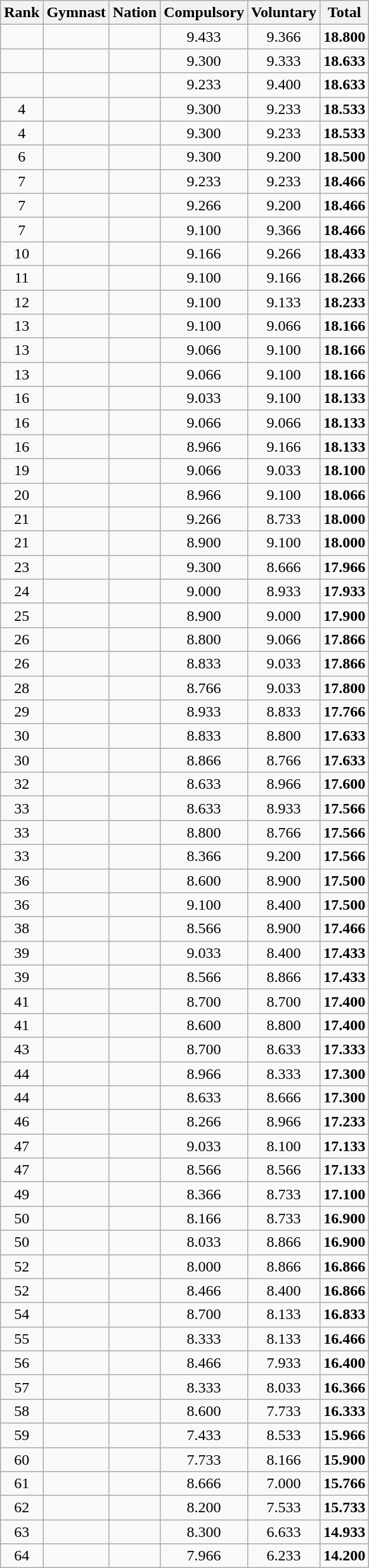<table class="wikitable sortable" style="text-align:center">
<tr>
<th>Rank</th>
<th>Gymnast</th>
<th>Nation</th>
<th>Compulsory</th>
<th>Voluntary</th>
<th>Total</th>
</tr>
<tr>
<td></td>
<td align=left></td>
<td align=left></td>
<td>9.433</td>
<td>9.366</td>
<td><strong>18.800</strong></td>
</tr>
<tr>
<td></td>
<td align=left></td>
<td align=left></td>
<td>9.300</td>
<td>9.333</td>
<td><strong>18.633</strong></td>
</tr>
<tr>
<td></td>
<td align=left></td>
<td align=left></td>
<td>9.233</td>
<td>9.400</td>
<td><strong>18.633</strong></td>
</tr>
<tr>
<td>4</td>
<td align=left></td>
<td align=left></td>
<td>9.300</td>
<td>9.233</td>
<td><strong>18.533</strong></td>
</tr>
<tr>
<td>4</td>
<td align=left></td>
<td align=left></td>
<td>9.300</td>
<td>9.233</td>
<td><strong>18.533</strong></td>
</tr>
<tr>
<td>6</td>
<td align=left></td>
<td align=left></td>
<td>9.300</td>
<td>9.200</td>
<td><strong>18.500</strong></td>
</tr>
<tr>
<td>7</td>
<td align=left></td>
<td align=left></td>
<td>9.233</td>
<td>9.233</td>
<td><strong>18.466</strong></td>
</tr>
<tr>
<td>7</td>
<td align=left></td>
<td align=left></td>
<td>9.266</td>
<td>9.200</td>
<td><strong>18.466</strong></td>
</tr>
<tr>
<td>7</td>
<td align=left></td>
<td align=left></td>
<td>9.100</td>
<td>9.366</td>
<td><strong>18.466</strong></td>
</tr>
<tr>
<td>10</td>
<td align=left></td>
<td align=left></td>
<td>9.166</td>
<td>9.266</td>
<td><strong>18.433</strong></td>
</tr>
<tr>
<td>11</td>
<td align=left></td>
<td align=left></td>
<td>9.100</td>
<td>9.166</td>
<td><strong>18.266</strong></td>
</tr>
<tr>
<td>12</td>
<td align=left></td>
<td align=left></td>
<td>9.100</td>
<td>9.133</td>
<td><strong>18.233</strong></td>
</tr>
<tr>
<td>13</td>
<td align=left></td>
<td align=left></td>
<td>9.100</td>
<td>9.066</td>
<td><strong>18.166</strong></td>
</tr>
<tr>
<td>13</td>
<td align=left></td>
<td align=left></td>
<td>9.066</td>
<td>9.100</td>
<td><strong>18.166</strong></td>
</tr>
<tr>
<td>13</td>
<td align=left></td>
<td align=left></td>
<td>9.066</td>
<td>9.100</td>
<td><strong>18.166</strong></td>
</tr>
<tr>
<td>16</td>
<td align=left></td>
<td align=left></td>
<td>9.033</td>
<td>9.100</td>
<td><strong>18.133</strong></td>
</tr>
<tr>
<td>16</td>
<td align=left></td>
<td align=left></td>
<td>9.066</td>
<td>9.066</td>
<td><strong>18.133</strong></td>
</tr>
<tr>
<td>16</td>
<td align=left></td>
<td align=left></td>
<td>8.966</td>
<td>9.166</td>
<td><strong>18.133</strong></td>
</tr>
<tr>
<td>19</td>
<td align=left></td>
<td align=left></td>
<td>9.066</td>
<td>9.033</td>
<td><strong>18.100</strong></td>
</tr>
<tr>
<td>20</td>
<td align=left></td>
<td align=left></td>
<td>8.966</td>
<td>9.100</td>
<td><strong>18.066</strong></td>
</tr>
<tr>
<td>21</td>
<td align=left></td>
<td align=left></td>
<td>9.266</td>
<td>8.733</td>
<td><strong>18.000</strong></td>
</tr>
<tr>
<td>21</td>
<td align=left></td>
<td align=left></td>
<td>8.900</td>
<td>9.100</td>
<td><strong>18.000</strong></td>
</tr>
<tr>
<td>23</td>
<td align=left></td>
<td align=left></td>
<td>9.300</td>
<td>8.666</td>
<td><strong>17.966</strong></td>
</tr>
<tr>
<td>24</td>
<td align=left></td>
<td align=left></td>
<td>9.000</td>
<td>8.933</td>
<td><strong>17.933</strong></td>
</tr>
<tr>
<td>25</td>
<td align=left></td>
<td align=left></td>
<td>8.900</td>
<td>9.000</td>
<td><strong>17.900</strong></td>
</tr>
<tr>
<td>26</td>
<td align=left></td>
<td align=left></td>
<td>8.800</td>
<td>9.066</td>
<td><strong>17.866</strong></td>
</tr>
<tr>
<td>26</td>
<td align=left></td>
<td align=left></td>
<td>8.833</td>
<td>9.033</td>
<td><strong>17.866</strong></td>
</tr>
<tr>
<td>28</td>
<td align=left></td>
<td align=left></td>
<td>8.766</td>
<td>9.033</td>
<td><strong>17.800</strong></td>
</tr>
<tr>
<td>29</td>
<td align=left></td>
<td align=left></td>
<td>8.933</td>
<td>8.833</td>
<td><strong>17.766</strong></td>
</tr>
<tr>
<td>30</td>
<td align=left></td>
<td align=left></td>
<td>8.833</td>
<td>8.800</td>
<td><strong>17.633</strong></td>
</tr>
<tr>
<td>30</td>
<td align=left></td>
<td align=left></td>
<td>8.866</td>
<td>8.766</td>
<td><strong>17.633</strong></td>
</tr>
<tr>
<td>32</td>
<td align=left></td>
<td align=left></td>
<td>8.633</td>
<td>8.966</td>
<td><strong>17.600</strong></td>
</tr>
<tr>
<td>33</td>
<td align=left></td>
<td align=left></td>
<td>8.633</td>
<td>8.933</td>
<td><strong>17.566</strong></td>
</tr>
<tr>
<td>33</td>
<td align=left></td>
<td align=left></td>
<td>8.800</td>
<td>8.766</td>
<td><strong>17.566</strong></td>
</tr>
<tr>
<td>33</td>
<td align=left></td>
<td align=left></td>
<td>8.366</td>
<td>9.200</td>
<td><strong>17.566</strong></td>
</tr>
<tr>
<td>36</td>
<td align=left></td>
<td align=left></td>
<td>8.600</td>
<td>8.900</td>
<td><strong>17.500</strong></td>
</tr>
<tr>
<td>36</td>
<td align=left></td>
<td align=left></td>
<td>9.100</td>
<td>8.400</td>
<td><strong>17.500</strong></td>
</tr>
<tr>
<td>38</td>
<td align=left></td>
<td align=left></td>
<td>8.566</td>
<td>8.900</td>
<td><strong>17.466</strong></td>
</tr>
<tr>
<td>39</td>
<td align=left></td>
<td align=left></td>
<td>9.033</td>
<td>8.400</td>
<td><strong>17.433</strong></td>
</tr>
<tr>
<td>39</td>
<td align=left></td>
<td align=left></td>
<td>8.566</td>
<td>8.866</td>
<td><strong>17.433</strong></td>
</tr>
<tr>
<td>41</td>
<td align=left></td>
<td align=left></td>
<td>8.700</td>
<td>8.700</td>
<td><strong>17.400</strong></td>
</tr>
<tr>
<td>41</td>
<td align=left></td>
<td align=left></td>
<td>8.600</td>
<td>8.800</td>
<td><strong>17.400</strong></td>
</tr>
<tr>
<td>43</td>
<td align=left></td>
<td align=left></td>
<td>8.700</td>
<td>8.633</td>
<td><strong>17.333</strong></td>
</tr>
<tr>
<td>44</td>
<td align=left></td>
<td align=left></td>
<td>8.966</td>
<td>8.333</td>
<td><strong>17.300</strong></td>
</tr>
<tr>
<td>44</td>
<td align=left></td>
<td align=left></td>
<td>8.633</td>
<td>8.666</td>
<td><strong>17.300</strong></td>
</tr>
<tr>
<td>46</td>
<td align=left></td>
<td align=left></td>
<td>8.266</td>
<td>8.966</td>
<td><strong>17.233</strong></td>
</tr>
<tr>
<td>47</td>
<td align=left></td>
<td align=left></td>
<td>9.033</td>
<td>8.100</td>
<td><strong>17.133</strong></td>
</tr>
<tr>
<td>47</td>
<td align=left></td>
<td align=left></td>
<td>8.566</td>
<td>8.566</td>
<td><strong>17.133</strong></td>
</tr>
<tr>
<td>49</td>
<td align=left></td>
<td align=left></td>
<td>8.366</td>
<td>8.733</td>
<td><strong>17.100</strong></td>
</tr>
<tr>
<td>50</td>
<td align=left></td>
<td align=left></td>
<td>8.166</td>
<td>8.733</td>
<td><strong>16.900</strong></td>
</tr>
<tr>
<td>50</td>
<td align=left></td>
<td align=left></td>
<td>8.033</td>
<td>8.866</td>
<td><strong>16.900</strong></td>
</tr>
<tr>
<td>52</td>
<td align=left></td>
<td align=left></td>
<td>8.000</td>
<td>8.866</td>
<td><strong>16.866</strong></td>
</tr>
<tr>
<td>52</td>
<td align=left></td>
<td align=left></td>
<td>8.466</td>
<td>8.400</td>
<td><strong>16.866</strong></td>
</tr>
<tr>
<td>54</td>
<td align=left></td>
<td align=left></td>
<td>8.700</td>
<td>8.133</td>
<td><strong>16.833</strong></td>
</tr>
<tr>
<td>55</td>
<td align=left></td>
<td align=left></td>
<td>8.333</td>
<td>8.133</td>
<td><strong>16.466</strong></td>
</tr>
<tr>
<td>56</td>
<td align=left></td>
<td align=left></td>
<td>8.466</td>
<td>7.933</td>
<td><strong>16.400</strong></td>
</tr>
<tr>
<td>57</td>
<td align=left></td>
<td align=left></td>
<td>8.333</td>
<td>8.033</td>
<td><strong>16.366</strong></td>
</tr>
<tr>
<td>58</td>
<td align=left></td>
<td align=left></td>
<td>8.600</td>
<td>7.733</td>
<td><strong>16.333</strong></td>
</tr>
<tr>
<td>59</td>
<td align=left></td>
<td align=left></td>
<td>7.433</td>
<td>8.533</td>
<td><strong>15.966</strong></td>
</tr>
<tr>
<td>60</td>
<td align=left></td>
<td align=left></td>
<td>7.733</td>
<td>8.166</td>
<td><strong>15.900</strong></td>
</tr>
<tr>
<td>61</td>
<td align=left></td>
<td align=left></td>
<td>8.666</td>
<td>7.000</td>
<td><strong>15.766</strong></td>
</tr>
<tr>
<td>62</td>
<td align=left></td>
<td align=left></td>
<td>8.200</td>
<td>7.533</td>
<td><strong>15.733</strong></td>
</tr>
<tr>
<td>63</td>
<td align=left></td>
<td align=left></td>
<td>8.300</td>
<td>6.633</td>
<td><strong>14.933</strong></td>
</tr>
<tr>
<td>64</td>
<td align=left></td>
<td align=left></td>
<td>7.966</td>
<td>6.233</td>
<td><strong>14.200</strong></td>
</tr>
</table>
